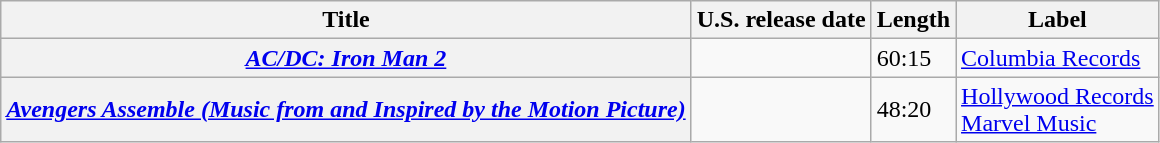<table class="wikitable plainrowheaders defaultleft col4center">
<tr>
<th scope="col">Title</th>
<th scope="col">U.S. release date</th>
<th scope="col">Length</th>
<th scope="col">Label</th>
</tr>
<tr>
<th scope="row"><em><a href='#'>AC/DC: Iron Man 2</a></em></th>
<td></td>
<td>60:15</td>
<td><a href='#'>Columbia Records</a></td>
</tr>
<tr>
<th scope="row"><em><a href='#'>Avengers Assemble (Music from and Inspired by the Motion Picture)</a></em></th>
<td></td>
<td>48:20</td>
<td><a href='#'>Hollywood Records</a><br><a href='#'>Marvel Music</a></td>
</tr>
</table>
